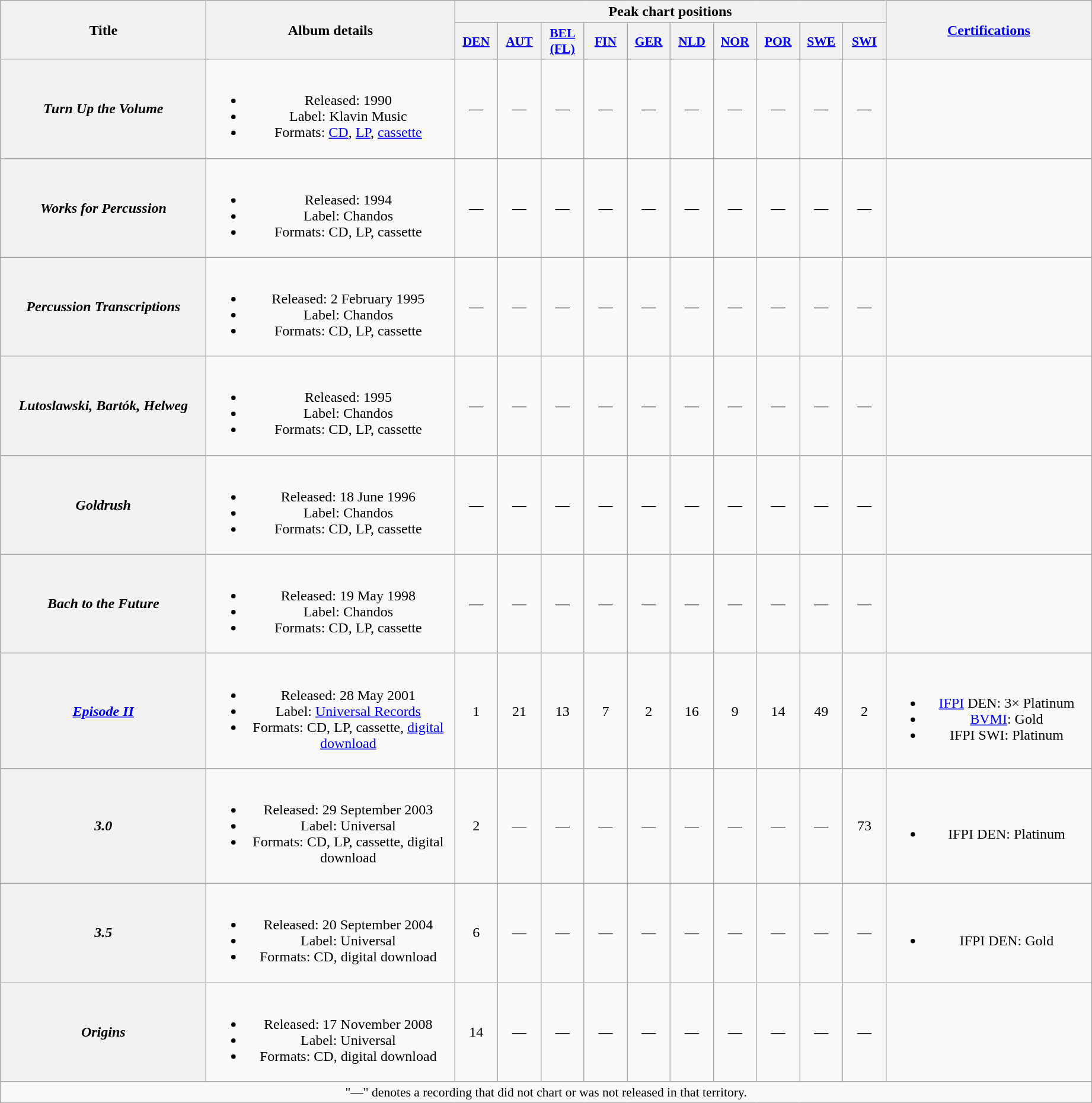<table class="wikitable plainrowheaders" style="text-align:center;" border="1">
<tr>
<th scope="col" rowspan="2" style="width:14em;">Title</th>
<th scope="col" rowspan="2" style="width:17em;">Album details</th>
<th scope="col" colspan="10">Peak chart positions</th>
<th scope="col" rowspan="2" style="width:14em;"><a href='#'>Certifications</a></th>
</tr>
<tr>
<th scope="col" style="width:2.9em;font-size:90%;"><a href='#'>DEN</a><br></th>
<th scope="col" style="width:2.9em;font-size:90%;"><a href='#'>AUT</a><br></th>
<th scope="col" style="width:2.9em;font-size:90%;"><a href='#'>BEL<br>(FL)</a><br></th>
<th scope="col" style="width:2.9em;font-size:90%;"><a href='#'>FIN</a><br></th>
<th scope="col" style="width:2.9em;font-size:90%;"><a href='#'>GER</a><br></th>
<th scope="col" style="width:2.9em;font-size:90%;"><a href='#'>NLD</a><br></th>
<th scope="col" style="width:2.9em;font-size:90%;"><a href='#'>NOR</a><br></th>
<th scope="col" style="width:2.9em;font-size:90%;"><a href='#'>POR</a><br></th>
<th scope="col" style="width:2.9em;font-size:90%;"><a href='#'>SWE</a><br></th>
<th scope="col" style="width:2.9em;font-size:90%;"><a href='#'>SWI</a><br></th>
</tr>
<tr>
<th scope="row"><em>Turn Up the Volume</em></th>
<td><br><ul><li>Released: 1990</li><li>Label: Klavin Music</li><li>Formats: <a href='#'>CD</a>, <a href='#'>LP</a>, <a href='#'>cassette</a></li></ul></td>
<td>—</td>
<td>—</td>
<td>—</td>
<td>—</td>
<td>—</td>
<td>—</td>
<td>—</td>
<td>—</td>
<td>—</td>
<td>—</td>
<td></td>
</tr>
<tr>
<th scope="row"><em>Works for Percussion</em></th>
<td><br><ul><li>Released: 1994</li><li>Label: Chandos</li><li>Formats: CD, LP, cassette</li></ul></td>
<td>—</td>
<td>—</td>
<td>—</td>
<td>—</td>
<td>—</td>
<td>—</td>
<td>—</td>
<td>—</td>
<td>—</td>
<td>—</td>
<td></td>
</tr>
<tr>
<th scope="row"><em>Percussion Transcriptions</em></th>
<td><br><ul><li>Released: 2 February 1995</li><li>Label: Chandos</li><li>Formats: CD, LP, cassette</li></ul></td>
<td>—</td>
<td>—</td>
<td>—</td>
<td>—</td>
<td>—</td>
<td>—</td>
<td>—</td>
<td>—</td>
<td>—</td>
<td>—</td>
<td></td>
</tr>
<tr>
<th scope="row"><em>Lutoslawski, Bartók, Helweg</em></th>
<td><br><ul><li>Released: 1995</li><li>Label: Chandos</li><li>Formats: CD, LP, cassette</li></ul></td>
<td>—</td>
<td>—</td>
<td>—</td>
<td>—</td>
<td>—</td>
<td>—</td>
<td>—</td>
<td>—</td>
<td>—</td>
<td>—</td>
<td></td>
</tr>
<tr>
<th scope="row"><em>Goldrush</em></th>
<td><br><ul><li>Released: 18 June 1996</li><li>Label: Chandos</li><li>Formats: CD, LP, cassette</li></ul></td>
<td>—</td>
<td>—</td>
<td>—</td>
<td>—</td>
<td>—</td>
<td>—</td>
<td>—</td>
<td>—</td>
<td>—</td>
<td>—</td>
<td></td>
</tr>
<tr>
<th scope="row"><em>Bach to the Future</em></th>
<td><br><ul><li>Released: 19 May 1998</li><li>Label: Chandos</li><li>Formats: CD, LP, cassette</li></ul></td>
<td>—</td>
<td>—</td>
<td>—</td>
<td>—</td>
<td>—</td>
<td>—</td>
<td>—</td>
<td>—</td>
<td>—</td>
<td>—</td>
<td></td>
</tr>
<tr>
<th scope="row"><em><a href='#'>Episode II</a></em></th>
<td><br><ul><li>Released: 28 May 2001</li><li>Label: <a href='#'>Universal Records</a></li><li>Formats: CD, LP, cassette, <a href='#'>digital download</a></li></ul></td>
<td>1</td>
<td>21</td>
<td>13</td>
<td>7</td>
<td>2</td>
<td>16</td>
<td>9</td>
<td>14</td>
<td>49</td>
<td>2</td>
<td><br><ul><li><a href='#'>IFPI</a> DEN: 3× Platinum</li><li><a href='#'>BVMI</a>: Gold</li><li>IFPI SWI: Platinum</li></ul></td>
</tr>
<tr>
<th scope="row"><em>3.0</em></th>
<td><br><ul><li>Released: 29 September 2003</li><li>Label: Universal</li><li>Formats: CD, LP, cassette, digital download</li></ul></td>
<td>2</td>
<td>—</td>
<td>—</td>
<td>—</td>
<td>—</td>
<td>—</td>
<td>—</td>
<td>—</td>
<td>—</td>
<td>73</td>
<td><br><ul><li>IFPI DEN: Platinum</li></ul></td>
</tr>
<tr>
<th scope="row"><em>3.5</em></th>
<td><br><ul><li>Released: 20 September 2004</li><li>Label: Universal</li><li>Formats: CD, digital download</li></ul></td>
<td>6</td>
<td>—</td>
<td>—</td>
<td>—</td>
<td>—</td>
<td>—</td>
<td>—</td>
<td>—</td>
<td>—</td>
<td>—</td>
<td><br><ul><li>IFPI DEN: Gold</li></ul></td>
</tr>
<tr>
<th scope="row"><em>Origins</em></th>
<td><br><ul><li>Released: 17 November 2008</li><li>Label: Universal</li><li>Formats: CD, digital download</li></ul></td>
<td>14</td>
<td>—</td>
<td>—</td>
<td>—</td>
<td>—</td>
<td>—</td>
<td>—</td>
<td>—</td>
<td>—</td>
<td>—</td>
<td></td>
</tr>
<tr>
<td colspan="14" style="font-size:90%">"—" denotes a recording that did not chart or was not released in that territory.</td>
</tr>
</table>
